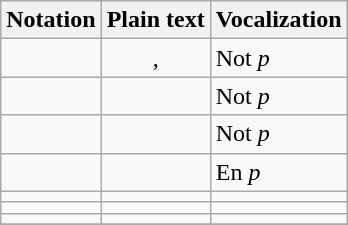<table class="wikitable">
<tr style="background:paleturquoise">
<th>Notation</th>
<th>Plain text</th>
<th>Vocalization</th>
</tr>
<tr>
<td style="text-align:center"></td>
<td style="text-align:center"> , </td>
<td>Not <em>p</em></td>
</tr>
<tr>
<td style="text-align:center"></td>
<td style="text-align:center"></td>
<td>Not <em>p</em></td>
</tr>
<tr>
<td style="text-align:center"></td>
<td style="text-align:center"></td>
<td>Not <em>p</em></td>
</tr>
<tr>
<td style="text-align:center"></td>
<td></td>
<td>En <em>p</em></td>
</tr>
<tr>
<td style="text-align:center"></td>
<td style="text-align:center"></td>
<td></td>
</tr>
<tr>
<td style="text-align:center"></td>
<td style="text-align:center"></td>
<td></td>
</tr>
<tr>
<td style="text-align:center"></td>
<td style="text-align:center"></td>
<td></td>
</tr>
<tr>
</tr>
</table>
